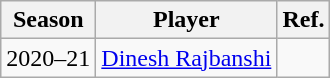<table class="wikitable" style="text-align:center">
<tr>
<th>Season</th>
<th>Player</th>
<th>Ref.</th>
</tr>
<tr>
<td>2020–21</td>
<td> <a href='#'>Dinesh Rajbanshi</a></td>
<td></td>
</tr>
</table>
